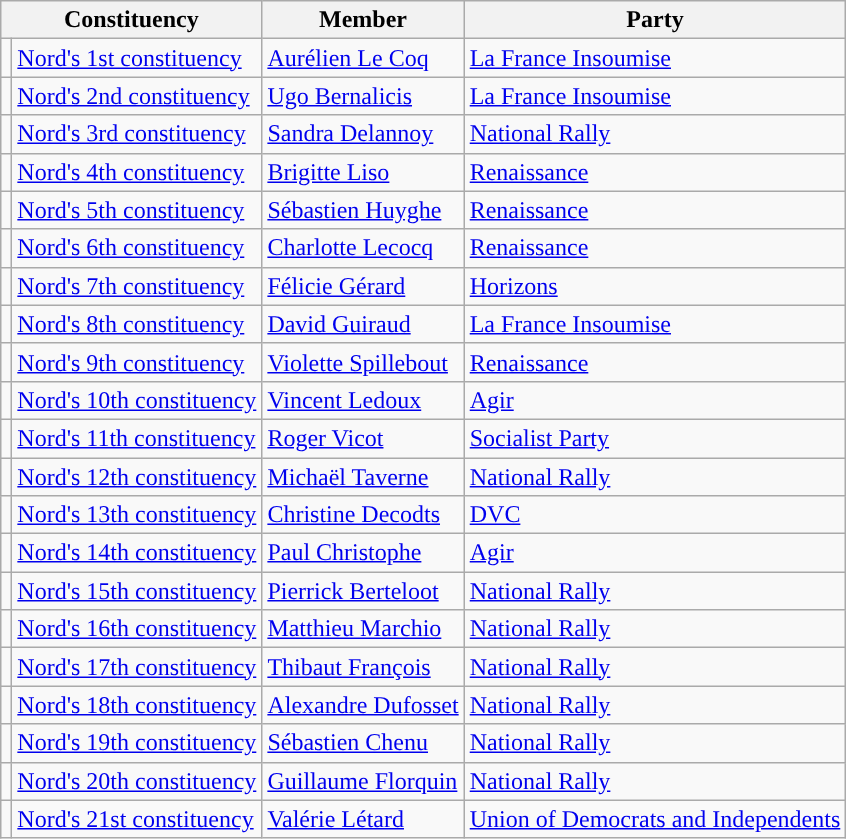<table class="wikitable">
<tr>
<th colspan="2">Constituency</th>
<th>Member</th>
<th>Party</th>
</tr>
<tr>
<td style="background-color: "></td>
<td><a href='#'>Nord's 1st constituency</a></td>
<td><a href='#'>Aurélien Le Coq</a></td>
<td><a href='#'>La France Insoumise</a></td>
</tr>
<tr>
<td style="background-color: "></td>
<td><a href='#'>Nord's 2nd constituency</a></td>
<td><a href='#'>Ugo Bernalicis</a></td>
<td><a href='#'>La France Insoumise</a></td>
</tr>
<tr>
<td style="background-color: "></td>
<td><a href='#'>Nord's 3rd constituency</a></td>
<td><a href='#'>Sandra Delannoy</a></td>
<td><a href='#'>National Rally</a></td>
</tr>
<tr>
<td style="background-color: "></td>
<td><a href='#'>Nord's 4th constituency</a></td>
<td><a href='#'>Brigitte Liso</a></td>
<td><a href='#'>Renaissance</a></td>
</tr>
<tr>
<td style="background-color: "></td>
<td><a href='#'>Nord's 5th constituency</a></td>
<td><a href='#'>Sébastien Huyghe</a></td>
<td><a href='#'>Renaissance</a></td>
</tr>
<tr>
<td style="background-color: "></td>
<td><a href='#'>Nord's 6th constituency</a></td>
<td><a href='#'>Charlotte Lecocq</a></td>
<td><a href='#'>Renaissance</a></td>
</tr>
<tr>
<td style="background-color: "></td>
<td><a href='#'>Nord's 7th constituency</a></td>
<td><a href='#'>Félicie Gérard</a></td>
<td><a href='#'>Horizons</a></td>
</tr>
<tr>
<td style="background-color: "></td>
<td><a href='#'>Nord's 8th constituency</a></td>
<td><a href='#'>David Guiraud</a></td>
<td><a href='#'>La France Insoumise</a></td>
</tr>
<tr>
<td style="background-color: "></td>
<td><a href='#'>Nord's 9th constituency</a></td>
<td><a href='#'>Violette Spillebout</a></td>
<td><a href='#'>Renaissance</a></td>
</tr>
<tr>
<td style="background-color: "></td>
<td><a href='#'>Nord's 10th constituency</a></td>
<td><a href='#'>Vincent Ledoux</a></td>
<td><a href='#'>Agir</a></td>
</tr>
<tr>
<td style="background-color: "></td>
<td><a href='#'>Nord's 11th constituency</a></td>
<td><a href='#'>Roger Vicot</a></td>
<td><a href='#'>Socialist Party</a></td>
</tr>
<tr>
<td style="background-color: "></td>
<td><a href='#'>Nord's 12th constituency</a></td>
<td><a href='#'>Michaël Taverne</a></td>
<td><a href='#'>National Rally</a></td>
</tr>
<tr>
<td style="background-color: "></td>
<td><a href='#'>Nord's 13th constituency</a></td>
<td><a href='#'>Christine Decodts</a></td>
<td><a href='#'>DVC</a></td>
</tr>
<tr>
<td style="background-color: "></td>
<td><a href='#'>Nord's 14th constituency</a></td>
<td><a href='#'>Paul Christophe</a></td>
<td><a href='#'>Agir</a></td>
</tr>
<tr>
<td style="background-color: "></td>
<td><a href='#'>Nord's 15th constituency</a></td>
<td><a href='#'>Pierrick Berteloot</a></td>
<td><a href='#'>National Rally</a></td>
</tr>
<tr>
<td style="background-color: "></td>
<td><a href='#'>Nord's 16th constituency</a></td>
<td><a href='#'>Matthieu Marchio</a></td>
<td><a href='#'>National Rally</a></td>
</tr>
<tr>
<td style="background-color: "></td>
<td><a href='#'>Nord's 17th constituency</a></td>
<td><a href='#'>Thibaut François</a></td>
<td><a href='#'>National Rally</a></td>
</tr>
<tr>
<td style="background-color: "></td>
<td><a href='#'>Nord's 18th constituency</a></td>
<td><a href='#'>Alexandre Dufosset</a></td>
<td><a href='#'>National Rally</a></td>
</tr>
<tr>
<td style="background-color: "></td>
<td><a href='#'>Nord's 19th constituency</a></td>
<td><a href='#'>Sébastien Chenu</a></td>
<td><a href='#'>National Rally</a></td>
</tr>
<tr>
<td style="background-color: "></td>
<td><a href='#'>Nord's 20th constituency</a></td>
<td><a href='#'>Guillaume Florquin</a></td>
<td><a href='#'>National Rally</a></td>
</tr>
<tr>
<td style="background-color: "></td>
<td><a href='#'>Nord's 21st constituency</a></td>
<td><a href='#'>Valérie Létard</a></td>
<td><a href='#'>Union of Democrats and Independents</a></td>
</tr>
</table>
